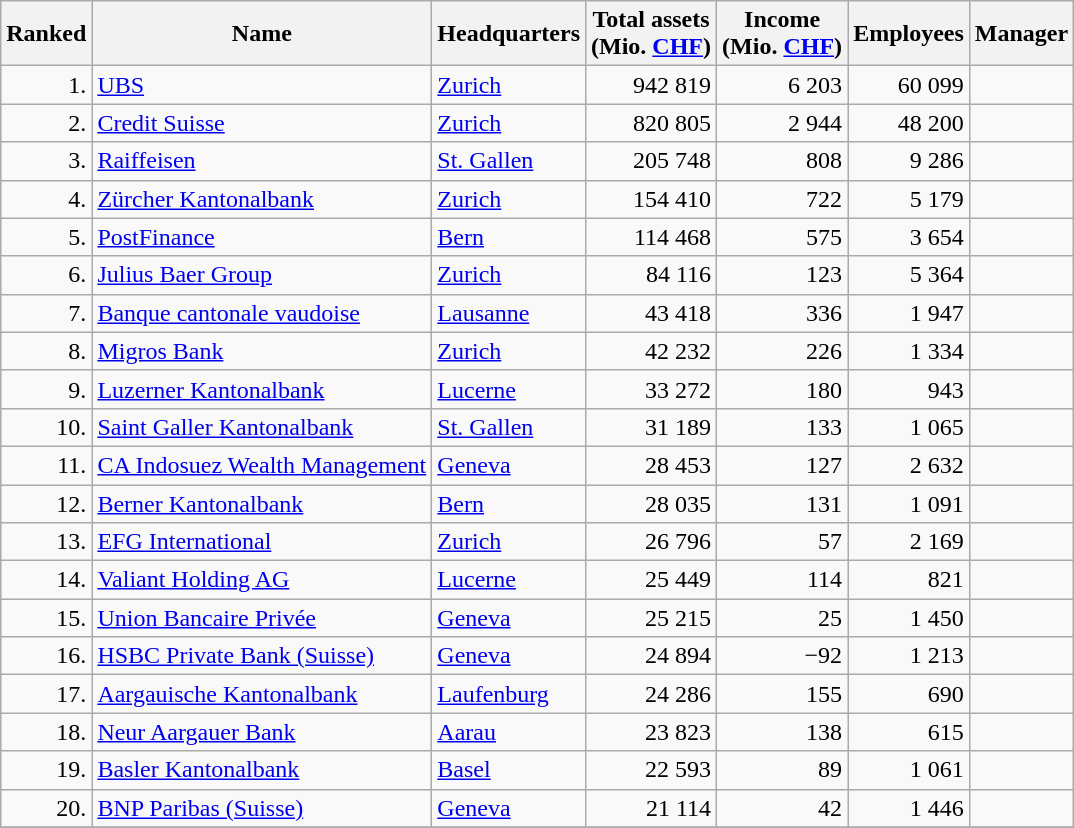<table class="wikitable sortable">
<tr>
<th>Ranked</th>
<th>Name</th>
<th>Headquarters</th>
<th data-sort-type="number">Total assets<br>(Mio. <a href='#'>CHF</a>)</th>
<th data-sort-type="number">Income<br>(Mio. <a href='#'>CHF</a>)</th>
<th data-sort-type="number">Employees</th>
<th>Manager</th>
</tr>
<tr>
<td align="right">1.</td>
<td><a href='#'>UBS</a></td>
<td><a href='#'>Zurich</a></td>
<td align="right">942 819</td>
<td align="right">6 203</td>
<td align="right">60 099</td>
<td></td>
</tr>
<tr>
<td align="right">2.</td>
<td><a href='#'>Credit Suisse</a></td>
<td><a href='#'>Zurich</a></td>
<td align="right">820 805</td>
<td align="right">2 944</td>
<td align="right">48 200</td>
<td></td>
</tr>
<tr>
<td align="right">3.</td>
<td><a href='#'>Raiffeisen</a></td>
<td><a href='#'>St. Gallen</a></td>
<td align="right">205 748</td>
<td align="right">808</td>
<td align="right">9 286</td>
<td></td>
</tr>
<tr>
<td align="right">4.</td>
<td><a href='#'>Zürcher Kantonalbank</a></td>
<td><a href='#'>Zurich</a></td>
<td align="right">154 410</td>
<td align="right">722</td>
<td align="right">5 179</td>
<td></td>
</tr>
<tr>
<td align="right">5.</td>
<td><a href='#'>PostFinance</a></td>
<td><a href='#'>Bern</a></td>
<td align="right">114 468</td>
<td align="right">575</td>
<td align="right">3 654</td>
<td></td>
</tr>
<tr>
<td align="right">6.</td>
<td><a href='#'>Julius Baer Group</a></td>
<td><a href='#'>Zurich</a></td>
<td align="right">84 116</td>
<td align="right">123</td>
<td align="right">5 364</td>
<td></td>
</tr>
<tr>
<td align="right">7.</td>
<td><a href='#'>Banque cantonale vaudoise</a></td>
<td><a href='#'>Lausanne</a></td>
<td align="right">43 418</td>
<td align="right">336</td>
<td align="right">1 947</td>
<td></td>
</tr>
<tr>
<td align="right">8.</td>
<td><a href='#'>Migros Bank</a></td>
<td><a href='#'>Zurich</a></td>
<td align="right">42 232</td>
<td align="right">226</td>
<td align="right">1 334</td>
<td></td>
</tr>
<tr>
<td align="right">9.</td>
<td><a href='#'>Luzerner Kantonalbank</a></td>
<td><a href='#'>Lucerne</a></td>
<td align="right">33 272</td>
<td align="right">180</td>
<td align="right">943</td>
<td></td>
</tr>
<tr>
<td align="right">10.</td>
<td><a href='#'>Saint Galler Kantonalbank</a></td>
<td><a href='#'>St. Gallen</a></td>
<td align="right">31 189</td>
<td align="right">133</td>
<td align="right">1 065</td>
<td></td>
</tr>
<tr>
<td align="right">11.</td>
<td><a href='#'>CA Indosuez Wealth Management</a></td>
<td><a href='#'>Geneva</a></td>
<td align="right">28 453</td>
<td align="right">127</td>
<td align="right">2 632</td>
<td></td>
</tr>
<tr>
<td align="right">12.</td>
<td><a href='#'>Berner Kantonalbank</a></td>
<td><a href='#'>Bern</a></td>
<td align="right">28 035</td>
<td align="right">131</td>
<td align="right">1 091</td>
<td></td>
</tr>
<tr>
<td align="right">13.</td>
<td><a href='#'>EFG International</a></td>
<td><a href='#'>Zurich</a></td>
<td align="right">26 796</td>
<td align="right">57</td>
<td align="right">2 169</td>
<td></td>
</tr>
<tr>
<td align="right">14.</td>
<td><a href='#'>Valiant Holding AG</a></td>
<td><a href='#'>Lucerne</a></td>
<td align="right">25 449</td>
<td align="right">114</td>
<td align="right">821</td>
<td></td>
</tr>
<tr>
<td align="right">15.</td>
<td><a href='#'>Union Bancaire Privée</a></td>
<td><a href='#'>Geneva</a></td>
<td align="right">25 215</td>
<td align="right">25</td>
<td align="right">1 450</td>
<td></td>
</tr>
<tr>
<td align="right">16.</td>
<td><a href='#'>HSBC Private Bank (Suisse)</a></td>
<td><a href='#'>Geneva</a></td>
<td align="right">24 894</td>
<td align="right">−92</td>
<td align="right">1 213</td>
<td></td>
</tr>
<tr>
<td align="right">17.</td>
<td><a href='#'>Aargauische Kantonalbank</a></td>
<td><a href='#'>Laufenburg</a></td>
<td align="right">24 286</td>
<td align="right">155</td>
<td align="right">690</td>
<td></td>
</tr>
<tr>
<td align="right">18.</td>
<td><a href='#'>Neur Aargauer Bank</a></td>
<td><a href='#'>Aarau</a></td>
<td align="right">23 823</td>
<td align="right">138</td>
<td align="right">615</td>
<td></td>
</tr>
<tr>
<td align="right">19.</td>
<td><a href='#'>Basler Kantonalbank</a></td>
<td><a href='#'>Basel</a></td>
<td align="right">22 593</td>
<td align="right">89</td>
<td align="right">1 061</td>
<td></td>
</tr>
<tr>
<td align="right">20.</td>
<td><a href='#'>BNP Paribas (Suisse)</a></td>
<td><a href='#'>Geneva</a></td>
<td align="right">21 114</td>
<td align="right">42</td>
<td align="right">1 446</td>
<td></td>
</tr>
<tr>
</tr>
</table>
